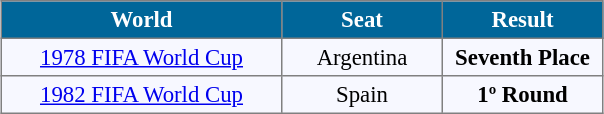<table align=center bgcolor="#f7f8ff" cellpadding="3" cellspacing="0" border="1" style="font-size: 95%; border: gray solid 1px; border-collapse: collapse;">
<tr align=center bgcolor="#006699" style="color:white;">
<th width="180">World</th>
<th width="100">Seat</th>
<th width="100">Result</th>
</tr>
<tr align=center>
<td><a href='#'>1978 FIFA World Cup</a></td>
<td>Argentina</td>
<td><strong>Seventh Place</strong></td>
</tr>
<tr align=center>
<td><a href='#'>1982 FIFA World Cup</a></td>
<td>Spain</td>
<td><strong>1º Round</strong></td>
</tr>
</table>
